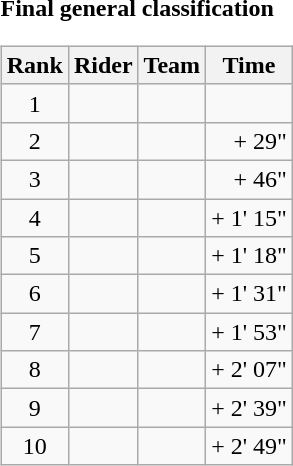<table>
<tr>
<td><strong>Final general classification</strong><br><table class="wikitable">
<tr>
<th scope="col">Rank</th>
<th scope="col">Rider</th>
<th scope="col">Team</th>
<th scope="col">Time</th>
</tr>
<tr>
<td style="text-align:center;">1</td>
<td></td>
<td></td>
<td style="text-align:right;"></td>
</tr>
<tr>
<td style="text-align:center;">2</td>
<td></td>
<td></td>
<td style="text-align:right;">+ 29"</td>
</tr>
<tr>
<td style="text-align:center;">3</td>
<td></td>
<td></td>
<td style="text-align:right;">+ 46"</td>
</tr>
<tr>
<td style="text-align:center;">4</td>
<td></td>
<td></td>
<td style="text-align:right;">+ 1' 15"</td>
</tr>
<tr>
<td style="text-align:center;">5</td>
<td></td>
<td></td>
<td style="text-align:right;">+ 1' 18"</td>
</tr>
<tr>
<td style="text-align:center;">6</td>
<td></td>
<td></td>
<td style="text-align:right;">+ 1' 31"</td>
</tr>
<tr>
<td style="text-align:center;">7</td>
<td></td>
<td></td>
<td style="text-align:right;">+ 1' 53"</td>
</tr>
<tr>
<td style="text-align:center;">8</td>
<td></td>
<td></td>
<td style="text-align:right;">+ 2' 07"</td>
</tr>
<tr>
<td style="text-align:center;">9</td>
<td></td>
<td></td>
<td style="text-align:right;">+ 2' 39"</td>
</tr>
<tr>
<td style="text-align:center;">10</td>
<td></td>
<td></td>
<td style="text-align:right;">+ 2' 49"</td>
</tr>
</table>
</td>
</tr>
</table>
